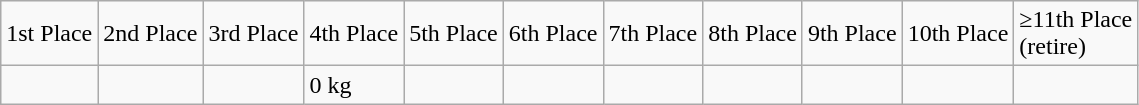<table class="wikitable">
<tr>
<td>1st  Place</td>
<td>2nd  Place</td>
<td>3rd  Place</td>
<td>4th  Place</td>
<td>5th  Place</td>
<td>6th  Place</td>
<td>7th  Place</td>
<td>8th  Place</td>
<td>9th  Place</td>
<td>10th  Place</td>
<td>≥11th  Place<br>(retire)</td>
</tr>
<tr>
<td></td>
<td></td>
<td></td>
<td>0 kg</td>
<td></td>
<td></td>
<td></td>
<td></td>
<td></td>
<td></td>
<td></td>
</tr>
</table>
